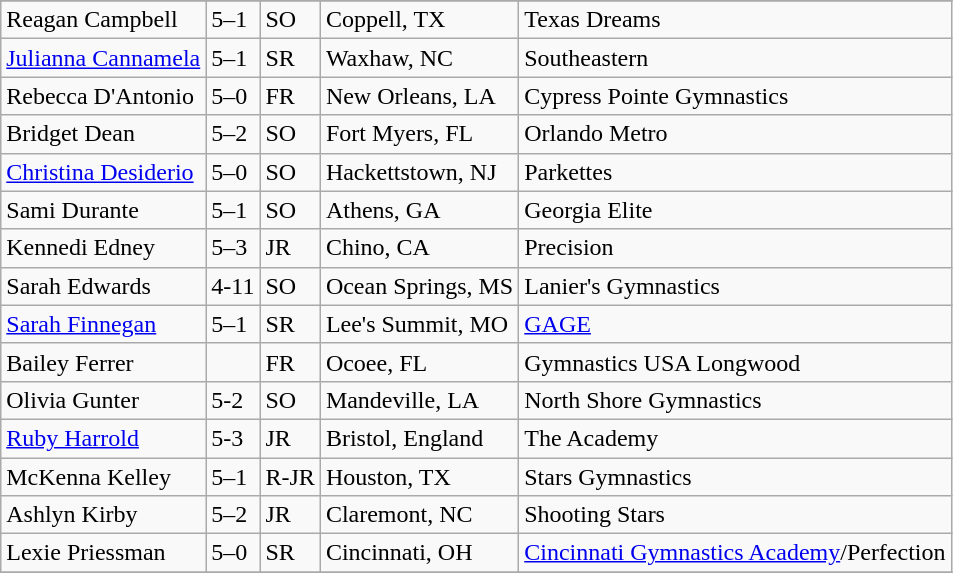<table class="wikitable">
<tr>
</tr>
<tr>
<td>Reagan Campbell</td>
<td>5–1</td>
<td>SO</td>
<td>Coppell, TX</td>
<td>Texas Dreams</td>
</tr>
<tr>
<td><a href='#'>Julianna Cannamela</a></td>
<td>5–1</td>
<td>SR</td>
<td>Waxhaw, NC</td>
<td>Southeastern</td>
</tr>
<tr>
<td>Rebecca D'Antonio</td>
<td>5–0</td>
<td>FR</td>
<td>New Orleans, LA</td>
<td>Cypress Pointe Gymnastics</td>
</tr>
<tr>
<td>Bridget Dean</td>
<td>5–2</td>
<td>SO</td>
<td>Fort Myers, FL</td>
<td>Orlando Metro</td>
</tr>
<tr>
<td><a href='#'>Christina Desiderio</a></td>
<td>5–0</td>
<td>SO</td>
<td>Hackettstown, NJ</td>
<td>Parkettes</td>
</tr>
<tr>
<td>Sami Durante</td>
<td>5–1</td>
<td>SO</td>
<td>Athens, GA</td>
<td>Georgia Elite</td>
</tr>
<tr>
<td>Kennedi Edney</td>
<td>5–3</td>
<td>JR</td>
<td>Chino, CA</td>
<td>Precision</td>
</tr>
<tr>
<td>Sarah Edwards</td>
<td>4-11</td>
<td>SO</td>
<td>Ocean Springs, MS</td>
<td>Lanier's Gymnastics</td>
</tr>
<tr>
<td><a href='#'>Sarah Finnegan</a></td>
<td>5–1</td>
<td>SR</td>
<td>Lee's Summit, MO</td>
<td><a href='#'>GAGE</a></td>
</tr>
<tr>
<td>Bailey Ferrer</td>
<td></td>
<td>FR</td>
<td>Ocoee, FL</td>
<td>Gymnastics USA Longwood</td>
</tr>
<tr>
<td>Olivia Gunter</td>
<td>5-2</td>
<td>SO</td>
<td>Mandeville, LA</td>
<td>North Shore Gymnastics</td>
</tr>
<tr>
<td><a href='#'>Ruby Harrold</a></td>
<td>5-3</td>
<td>JR</td>
<td>Bristol, England</td>
<td>The Academy</td>
</tr>
<tr>
<td>McKenna Kelley</td>
<td>5–1</td>
<td>R-JR</td>
<td>Houston, TX</td>
<td>Stars Gymnastics</td>
</tr>
<tr>
<td>Ashlyn Kirby</td>
<td>5–2</td>
<td>JR</td>
<td>Claremont, NC</td>
<td>Shooting Stars</td>
</tr>
<tr>
<td>Lexie Priessman</td>
<td>5–0</td>
<td>SR</td>
<td>Cincinnati, OH</td>
<td><a href='#'>Cincinnati Gymnastics Academy</a>/Perfection</td>
</tr>
<tr>
</tr>
</table>
